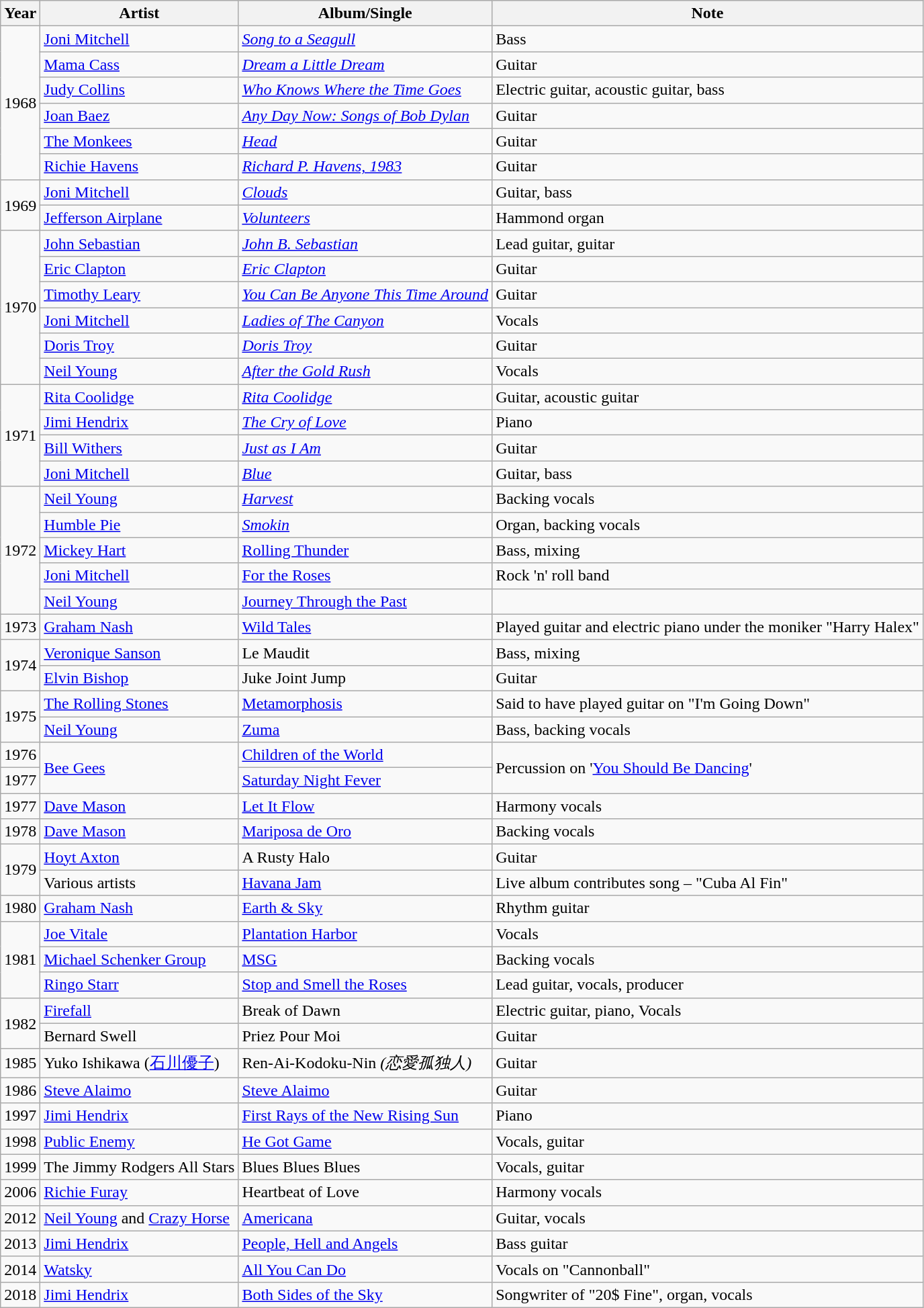<table class="wikitable">
<tr>
<th>Year</th>
<th>Artist</th>
<th>Album/Single</th>
<th>Note</th>
</tr>
<tr>
<td rowspan="6">1968</td>
<td><a href='#'>Joni Mitchell</a></td>
<td><em><a href='#'>Song to a Seagull</a></em></td>
<td>Bass</td>
</tr>
<tr>
<td><a href='#'>Mama Cass</a></td>
<td><a href='#'><em>Dream a Little Dream</em></a></td>
<td>Guitar</td>
</tr>
<tr>
<td><a href='#'>Judy Collins</a></td>
<td><a href='#'><em>Who Knows Where the Time Goes</em></a></td>
<td>Electric guitar, acoustic guitar, bass</td>
</tr>
<tr>
<td><a href='#'>Joan Baez</a></td>
<td><a href='#'><em>Any Day Now: Songs of Bob Dylan</em></a></td>
<td>Guitar</td>
</tr>
<tr>
<td><a href='#'>The Monkees</a></td>
<td><a href='#'><em>Head</em></a></td>
<td>Guitar</td>
</tr>
<tr>
<td><a href='#'>Richie Havens</a></td>
<td><em><a href='#'>Richard P. Havens, 1983</a></em></td>
<td>Guitar</td>
</tr>
<tr>
<td rowspan="2">1969</td>
<td><a href='#'>Joni Mitchell</a></td>
<td><a href='#'><em>Clouds</em></a></td>
<td>Guitar, bass</td>
</tr>
<tr>
<td><a href='#'>Jefferson Airplane</a></td>
<td><a href='#'><em>Volunteers</em></a></td>
<td>Hammond organ</td>
</tr>
<tr>
<td rowspan="6">1970</td>
<td><a href='#'>John Sebastian</a></td>
<td><a href='#'><em>John B. Sebastian</em></a></td>
<td>Lead guitar, guitar</td>
</tr>
<tr>
<td><a href='#'>Eric Clapton</a></td>
<td><a href='#'><em>Eric Clapton</em></a></td>
<td>Guitar</td>
</tr>
<tr>
<td><a href='#'>Timothy Leary</a></td>
<td><em><a href='#'>You Can Be Anyone This Time Around</a></em></td>
<td>Guitar</td>
</tr>
<tr>
<td><a href='#'>Joni Mitchell</a></td>
<td><a href='#'><em>Ladies of The Canyon</em></a></td>
<td>Vocals</td>
</tr>
<tr>
<td><a href='#'>Doris Troy</a></td>
<td><a href='#'><em>Doris Troy</em></a></td>
<td>Guitar</td>
</tr>
<tr>
<td><a href='#'>Neil Young</a></td>
<td><em><a href='#'>After the Gold Rush</a></em></td>
<td>Vocals</td>
</tr>
<tr>
<td rowspan="4">1971</td>
<td><a href='#'>Rita Coolidge</a></td>
<td><a href='#'><em>Rita Coolidge</em></a></td>
<td>Guitar, acoustic guitar</td>
</tr>
<tr>
<td><a href='#'>Jimi Hendrix</a></td>
<td><em><a href='#'>The Cry of Love</a></em></td>
<td>Piano</td>
</tr>
<tr>
<td><a href='#'>Bill Withers</a></td>
<td><a href='#'><em>Just as I Am</em></a></td>
<td>Guitar</td>
</tr>
<tr>
<td><a href='#'>Joni Mitchell</a></td>
<td><a href='#'><em>Blue</em></a></td>
<td>Guitar, bass</td>
</tr>
<tr>
<td rowspan="5">1972</td>
<td><a href='#'>Neil Young</a></td>
<td><a href='#'><em>Harvest</em></a></td>
<td>Backing vocals</td>
</tr>
<tr>
<td><a href='#'>Humble Pie</a></td>
<td><a href='#'><em>Smokin<strong></a></td>
<td>Organ, backing vocals</td>
</tr>
<tr>
<td><a href='#'>Mickey Hart</a></td>
<td><a href='#'></em>Rolling Thunder<em></a></td>
<td>Bass, mixing</td>
</tr>
<tr>
<td><a href='#'>Joni Mitchell</a></td>
<td></em><a href='#'>For the Roses</a><em></td>
<td>Rock 'n' roll band</td>
</tr>
<tr>
<td><a href='#'>Neil Young</a></td>
<td></em><a href='#'>Journey Through the Past</a><em></td>
<td></td>
</tr>
<tr>
<td>1973</td>
<td><a href='#'>Graham Nash</a></td>
<td><a href='#'></em>Wild Tales<em></a></td>
<td>Played guitar and electric piano under the moniker "Harry Halex"</td>
</tr>
<tr>
<td rowspan="2">1974</td>
<td><a href='#'>Veronique Sanson</a></td>
<td></em>Le Maudit<em></td>
<td>Bass, mixing</td>
</tr>
<tr>
<td><a href='#'>Elvin Bishop</a></td>
<td></em>Juke Joint Jump<em></td>
<td>Guitar</td>
</tr>
<tr>
<td rowspan="2">1975</td>
<td><a href='#'>The Rolling Stones</a></td>
<td><a href='#'></em>Metamorphosis<em></a></td>
<td>Said to have played guitar on "I'm Going Down"</td>
</tr>
<tr>
<td><a href='#'>Neil Young</a></td>
<td><a href='#'></em>Zuma<em></a></td>
<td>Bass, backing vocals</td>
</tr>
<tr>
<td>1976</td>
<td rowspan="2"><a href='#'>Bee Gees</a></td>
<td></em><a href='#'>Children of the World</a><em></td>
<td rowspan="2">Percussion on '<a href='#'>You Should Be Dancing</a>'</td>
</tr>
<tr>
<td>1977</td>
<td><a href='#'></em>Saturday Night Fever<em></a></td>
</tr>
<tr>
<td>1977</td>
<td><a href='#'>Dave Mason</a></td>
<td><a href='#'></em>Let It Flow<em></a></td>
<td>Harmony vocals</td>
</tr>
<tr>
<td>1978</td>
<td><a href='#'>Dave Mason</a></td>
<td></em><a href='#'>Mariposa de Oro</a><em></td>
<td>Backing vocals</td>
</tr>
<tr>
<td rowspan="2">1979</td>
<td><a href='#'>Hoyt Axton</a></td>
<td></em>A Rusty Halo<em></td>
<td>Guitar</td>
</tr>
<tr>
<td>Various artists</td>
<td></em><a href='#'>Havana Jam</a><em></td>
<td>Live album contributes song – "Cuba Al Fin"</td>
</tr>
<tr>
<td>1980</td>
<td><a href='#'>Graham Nash</a></td>
<td><a href='#'></em>Earth & Sky<em></a></td>
<td>Rhythm guitar</td>
</tr>
<tr>
<td rowspan="3">1981</td>
<td><a href='#'>Joe Vitale</a></td>
<td></em><a href='#'>Plantation Harbor</a><em></td>
<td>Vocals</td>
</tr>
<tr>
<td><a href='#'>Michael Schenker Group</a></td>
<td><a href='#'></em>MSG<em></a></td>
<td>Backing vocals</td>
</tr>
<tr>
<td><a href='#'>Ringo Starr</a></td>
<td></em><a href='#'>Stop and Smell the Roses</a><em></td>
<td>Lead guitar, vocals, producer</td>
</tr>
<tr>
<td rowspan="2">1982</td>
<td><a href='#'>Firefall</a></td>
<td></em>Break of Dawn<em></td>
<td>Electric guitar, piano, Vocals</td>
</tr>
<tr>
<td>Bernard Swell</td>
<td></em>Priez Pour Moi<em></td>
<td>Guitar</td>
</tr>
<tr>
<td>1985</td>
<td>Yuko Ishikawa (<a href='#'>石川優子</a>)</td>
<td></em>Ren-Ai-Kodoku-Nin<em> (恋愛孤独人)</td>
<td>Guitar</td>
</tr>
<tr>
<td>1986</td>
<td><a href='#'>Steve Alaimo</a></td>
<td></em><a href='#'>Steve Alaimo</a><em></td>
<td>Guitar</td>
</tr>
<tr>
<td>1997</td>
<td><a href='#'>Jimi Hendrix</a></td>
<td></em><a href='#'>First Rays of the New Rising Sun</a><em></td>
<td>Piano</td>
</tr>
<tr>
<td>1998</td>
<td><a href='#'>Public Enemy</a></td>
<td><a href='#'></em>He Got Game<em></a></td>
<td>Vocals, guitar</td>
</tr>
<tr>
<td>1999</td>
<td>The Jimmy Rodgers All Stars</td>
<td></em>Blues Blues Blues<em></td>
<td>Vocals, guitar</td>
</tr>
<tr>
<td>2006</td>
<td><a href='#'>Richie Furay</a></td>
<td></em>Heartbeat of Love<em></td>
<td>Harmony vocals</td>
</tr>
<tr>
<td>2012</td>
<td><a href='#'>Neil Young</a> and <a href='#'>Crazy Horse</a></td>
<td><a href='#'></em>Americana<em></a></td>
<td>Guitar, vocals</td>
</tr>
<tr>
<td>2013</td>
<td><a href='#'>Jimi Hendrix</a></td>
<td></em><a href='#'>People, Hell and Angels</a><em></td>
<td>Bass guitar</td>
</tr>
<tr>
<td>2014</td>
<td><a href='#'>Watsky</a></td>
<td></em><a href='#'>All You Can Do</a><em></td>
<td>Vocals on "Cannonball"</td>
</tr>
<tr>
<td>2018</td>
<td><a href='#'>Jimi Hendrix</a></td>
<td></em><a href='#'>Both Sides of the Sky</a><em></td>
<td>Songwriter of "20$ Fine", organ, vocals</td>
</tr>
</table>
